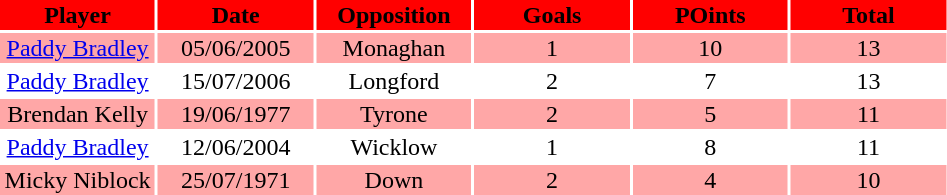<table>
<tr bgcolor=#FF0000>
<th width=16%>Player</th>
<th width=16%>Date</th>
<th width=16%>Opposition</th>
<th width=16%>Goals</th>
<th width=16%>POints</th>
<th width=16%>Total</th>
</tr>
<tr bgcolor=#FFA7A7>
<td align=center><a href='#'>Paddy Bradley</a></td>
<td align=center>05/06/2005</td>
<td align=center>Monaghan</td>
<td align=center>1</td>
<td align=center>10</td>
<td align=center>13</td>
</tr>
<tr bgcolor=#FFFFFF>
<td align=center><a href='#'>Paddy Bradley</a></td>
<td align=center>15/07/2006</td>
<td align=center>Longford</td>
<td align=center>2</td>
<td align=center>7</td>
<td align=center>13</td>
</tr>
<tr bgcolor=#FFA7A7>
<td align=center>Brendan Kelly</td>
<td align=center>19/06/1977</td>
<td align=center>Tyrone</td>
<td align=center>2</td>
<td align=center>5</td>
<td align=center>11</td>
</tr>
<tr bgcolor=#FFFFFF>
<td align=center><a href='#'>Paddy Bradley</a></td>
<td align=center>12/06/2004</td>
<td align=center>Wicklow</td>
<td align=center>1</td>
<td align=center>8</td>
<td align=center>11</td>
</tr>
<tr bgcolor=#FFA7A7>
<td align=center>Micky Niblock</td>
<td align=center>25/07/1971</td>
<td align=center>Down</td>
<td align=center>2</td>
<td align=center>4</td>
<td align=center>10</td>
</tr>
</table>
